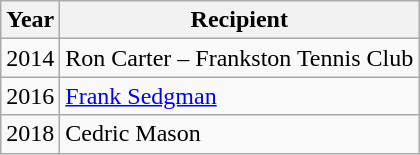<table class="wikitable">
<tr>
<th>Year</th>
<th>Recipient</th>
</tr>
<tr>
<td>2014</td>
<td>Ron Carter – Frankston Tennis Club</td>
</tr>
<tr>
<td>2016</td>
<td><a href='#'>Frank Sedgman</a></td>
</tr>
<tr>
<td>2018</td>
<td>Cedric Mason</td>
</tr>
</table>
